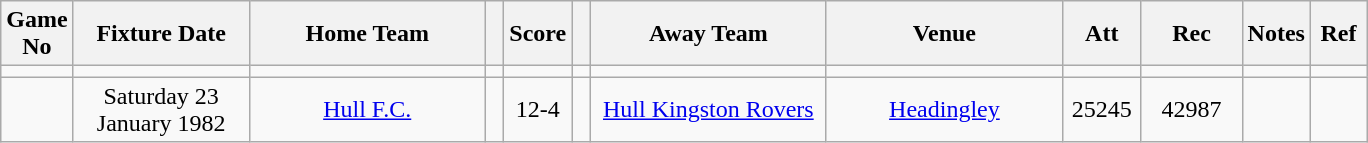<table class="wikitable" style="text-align:center;">
<tr>
<th width=10 abbr="No">Game No</th>
<th width=110 abbr="Date">Fixture Date</th>
<th width=150 abbr="Home Team">Home Team</th>
<th width=5 abbr="space"></th>
<th width=20 abbr="Score">Score</th>
<th width=5 abbr="space"></th>
<th width=150 abbr="Away Team">Away Team</th>
<th width=150 abbr="Venue">Venue</th>
<th width=45 abbr="Att">Att</th>
<th width=60 abbr="Rec">Rec</th>
<th width=20 abbr="Notes">Notes</th>
<th width=30 abbr="Ref">Ref</th>
</tr>
<tr>
<td></td>
<td></td>
<td></td>
<td></td>
<td></td>
<td></td>
<td></td>
<td></td>
<td></td>
<td></td>
<td></td>
</tr>
<tr>
<td></td>
<td>Saturday 23 January 1982</td>
<td><a href='#'>Hull F.C.</a></td>
<td></td>
<td>12-4</td>
<td></td>
<td><a href='#'>Hull Kingston Rovers</a></td>
<td><a href='#'>Headingley</a></td>
<td>25245</td>
<td>42987</td>
<td></td>
<td></td>
</tr>
</table>
